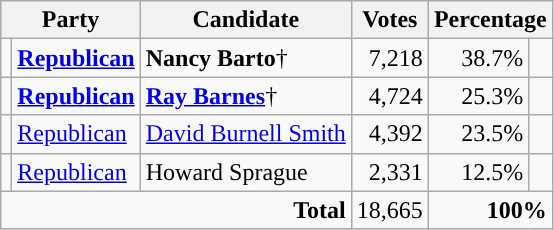<table class="wikitable" style="text-align:right;">
<tr style="background-color:#E9E9E9;text-align:center;">
<th colspan=2>Party</th>
<th>Candidate</th>
<th>Votes</th>
<th colspan=2>Percentage</th>
</tr>
<tr>
<td style="background-color:"></td>
<td style="text-align:left;"><strong><a href='#'>Republican</a></strong></td>
<td style="text-align:left;"><strong>Nancy Barto</strong>†</td>
<td style="text-align:right;">7,218</td>
<td style="text-align:right;">38.7%</td>
<td style="text-align:right;"><div><div> </div></div></td>
</tr>
<tr>
<td style="background-color:"></td>
<td style="text-align:left;"><strong><a href='#'>Republican</a></strong></td>
<td style="text-align:left;"><strong><a href='#'>Ray Barnes</a></strong>†</td>
<td style="text-align:right;">4,724</td>
<td style="text-align:right;">25.3%</td>
<td style="text-align:right;"><div><div> </div></div></td>
</tr>
<tr>
<td style="background-color:"></td>
<td style="text-align:left;"><a href='#'>Republican</a></td>
<td style="text-align:left;"><a href='#'>David Burnell Smith</a></td>
<td style="text-align:right;">4,392</td>
<td style="text-align:right;">23.5%</td>
<td style="text-align:right;"><div><div> </div></div></td>
</tr>
<tr>
<td style="background-color:"></td>
<td style="text-align:left;"><a href='#'>Republican</a></td>
<td style="text-align:left;">Howard Sprague</td>
<td style="text-align:right;">2,331</td>
<td style="text-align:right;">12.5%</td>
<td style="text-align:right;"><div><div> </div></div></td>
</tr>
<tr>
<td colspan="3" style="text-align:right;"><strong>Total</strong></td>
<td style="text-align:right;">18,665</td>
<td style="text-align:right;" colspan=2><strong>100%</strong></td>
</tr>
</table>
